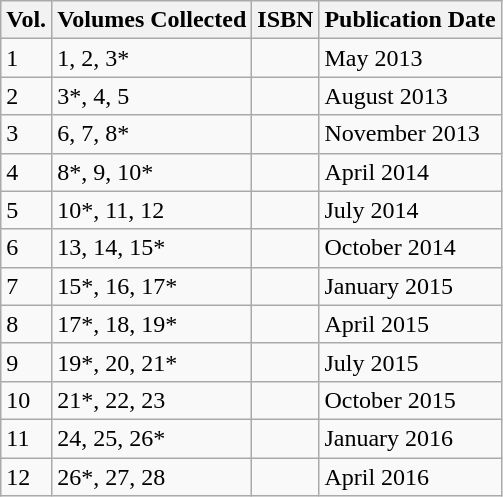<table class="wikitable">
<tr>
<th>Vol.</th>
<th>Volumes Collected</th>
<th>ISBN</th>
<th>Publication Date</th>
</tr>
<tr>
<td>1</td>
<td>1, 2, 3*</td>
<td></td>
<td>May 2013</td>
</tr>
<tr>
<td>2</td>
<td>3*, 4, 5</td>
<td></td>
<td>August 2013</td>
</tr>
<tr>
<td>3</td>
<td>6, 7, 8*</td>
<td></td>
<td>November 2013</td>
</tr>
<tr>
<td>4</td>
<td>8*, 9, 10*</td>
<td></td>
<td>April 2014</td>
</tr>
<tr>
<td>5</td>
<td>10*, 11, 12</td>
<td></td>
<td>July 2014</td>
</tr>
<tr>
<td>6</td>
<td>13, 14, 15*</td>
<td></td>
<td>October 2014</td>
</tr>
<tr>
<td>7</td>
<td>15*, 16, 17*</td>
<td></td>
<td>January 2015</td>
</tr>
<tr>
<td>8</td>
<td>17*, 18, 19*</td>
<td></td>
<td>April 2015</td>
</tr>
<tr>
<td>9</td>
<td>19*, 20, 21*</td>
<td></td>
<td>July 2015</td>
</tr>
<tr>
<td>10</td>
<td>21*, 22, 23</td>
<td></td>
<td>October 2015</td>
</tr>
<tr>
<td>11</td>
<td>24, 25, 26*</td>
<td></td>
<td>January 2016</td>
</tr>
<tr>
<td>12</td>
<td>26*, 27, 28</td>
<td></td>
<td>April 2016</td>
</tr>
</table>
